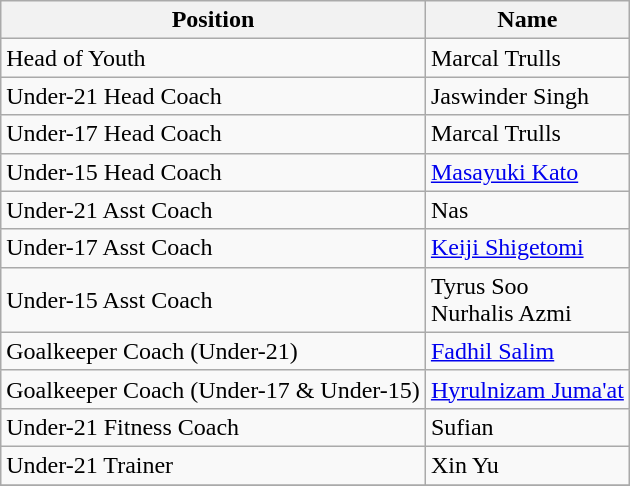<table class="wikitable">
<tr>
<th>Position</th>
<th>Name</th>
</tr>
<tr>
<td>Head of Youth</td>
<td> Marcal Trulls</td>
</tr>
<tr>
<td>Under-21 Head Coach</td>
<td> Jaswinder Singh</td>
</tr>
<tr>
<td>Under-17 Head Coach</td>
<td> Marcal Trulls</td>
</tr>
<tr>
<td>Under-15 Head Coach</td>
<td> <a href='#'>Masayuki Kato</a></td>
</tr>
<tr>
<td>Under-21 Asst Coach</td>
<td> Nas</td>
</tr>
<tr>
<td>Under-17 Asst Coach</td>
<td> <a href='#'>Keiji Shigetomi</a></td>
</tr>
<tr>
<td>Under-15 Asst Coach</td>
<td> Tyrus Soo <br>  Nurhalis Azmi</td>
</tr>
<tr>
<td>Goalkeeper Coach (Under-21)</td>
<td> <a href='#'>Fadhil Salim</a></td>
</tr>
<tr>
<td>Goalkeeper Coach (Under-17 & Under-15)</td>
<td> <a href='#'>Hyrulnizam Juma'at</a></td>
</tr>
<tr>
<td>Under-21 Fitness Coach</td>
<td> Sufian</td>
</tr>
<tr>
<td>Under-21 Trainer</td>
<td> Xin Yu</td>
</tr>
<tr>
</tr>
</table>
